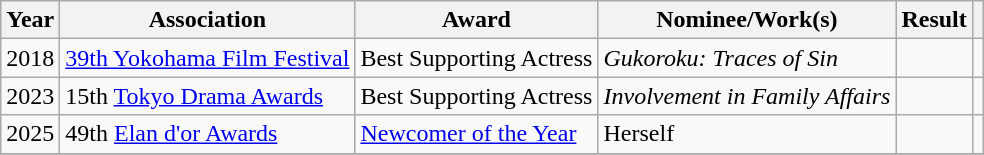<table class="wikitable plainrowheaders">
<tr>
<th>Year</th>
<th>Association</th>
<th>Award</th>
<th>Nominee/Work(s)</th>
<th>Result</th>
<th></th>
</tr>
<tr>
<td>2018</td>
<td><a href='#'>39th Yokohama Film Festival</a></td>
<td>Best Supporting Actress</td>
<td><em>Gukoroku: Traces of Sin</em></td>
<td></td>
<td></td>
</tr>
<tr>
<td>2023</td>
<td>15th <a href='#'>Tokyo Drama Awards</a></td>
<td>Best Supporting Actress</td>
<td><em>Involvement in Family Affairs</em></td>
<td></td>
<td></td>
</tr>
<tr>
<td>2025</td>
<td>49th <a href='#'>Elan d'or Awards</a></td>
<td><a href='#'>Newcomer of the Year</a></td>
<td>Herself</td>
<td></td>
<td></td>
</tr>
<tr>
</tr>
</table>
